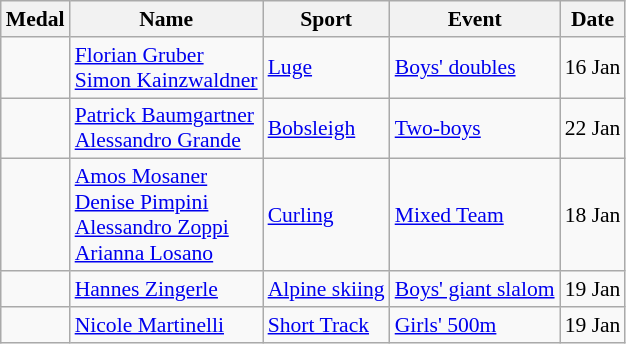<table class="wikitable sortable" style="font-size:90%">
<tr>
<th>Medal</th>
<th>Name</th>
<th>Sport</th>
<th>Event</th>
<th>Date</th>
</tr>
<tr>
<td></td>
<td><a href='#'>Florian Gruber</a><br><a href='#'>Simon Kainzwaldner</a></td>
<td><a href='#'>Luge</a></td>
<td><a href='#'>Boys' doubles</a></td>
<td>16 Jan</td>
</tr>
<tr>
<td></td>
<td><a href='#'>Patrick Baumgartner</a><br><a href='#'>Alessandro Grande</a></td>
<td><a href='#'>Bobsleigh</a></td>
<td><a href='#'>Two-boys</a></td>
<td>22 Jan</td>
</tr>
<tr>
<td></td>
<td><a href='#'>Amos Mosaner</a><br><a href='#'>Denise Pimpini</a><br><a href='#'>Alessandro Zoppi</a><br><a href='#'>Arianna Losano</a></td>
<td><a href='#'>Curling</a></td>
<td><a href='#'>Mixed Team</a></td>
<td>18 Jan</td>
</tr>
<tr>
<td></td>
<td><a href='#'>Hannes Zingerle</a></td>
<td><a href='#'>Alpine skiing</a></td>
<td><a href='#'>Boys' giant slalom</a></td>
<td>19 Jan</td>
</tr>
<tr>
<td></td>
<td><a href='#'>Nicole Martinelli</a></td>
<td><a href='#'>Short Track</a></td>
<td><a href='#'>Girls' 500m</a></td>
<td>19 Jan</td>
</tr>
</table>
